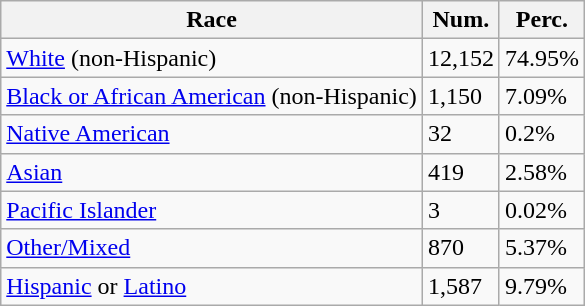<table class="wikitable">
<tr>
<th>Race</th>
<th>Num.</th>
<th>Perc.</th>
</tr>
<tr>
<td><a href='#'>White</a> (non-Hispanic)</td>
<td>12,152</td>
<td>74.95%</td>
</tr>
<tr>
<td><a href='#'>Black or African American</a> (non-Hispanic)</td>
<td>1,150</td>
<td>7.09%</td>
</tr>
<tr>
<td><a href='#'>Native American</a></td>
<td>32</td>
<td>0.2%</td>
</tr>
<tr>
<td><a href='#'>Asian</a></td>
<td>419</td>
<td>2.58%</td>
</tr>
<tr>
<td><a href='#'>Pacific Islander</a></td>
<td>3</td>
<td>0.02%</td>
</tr>
<tr>
<td><a href='#'>Other/Mixed</a></td>
<td>870</td>
<td>5.37%</td>
</tr>
<tr>
<td><a href='#'>Hispanic</a> or <a href='#'>Latino</a></td>
<td>1,587</td>
<td>9.79%</td>
</tr>
</table>
